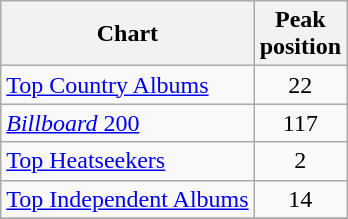<table class="wikitable sortable">
<tr>
<th align="left">Chart</th>
<th align="left">Peak<br>position</th>
</tr>
<tr>
<td align="left"><a href='#'>Top Country Albums</a></td>
<td align="center">22</td>
</tr>
<tr>
<td align="left"><a href='#'><em>Billboard</em> 200</a></td>
<td align="center">117</td>
</tr>
<tr>
<td align="left"><a href='#'>Top Heatseekers</a></td>
<td align="center">2</td>
</tr>
<tr>
<td align="left"><a href='#'>Top Independent Albums</a></td>
<td align="center">14</td>
</tr>
<tr>
</tr>
</table>
